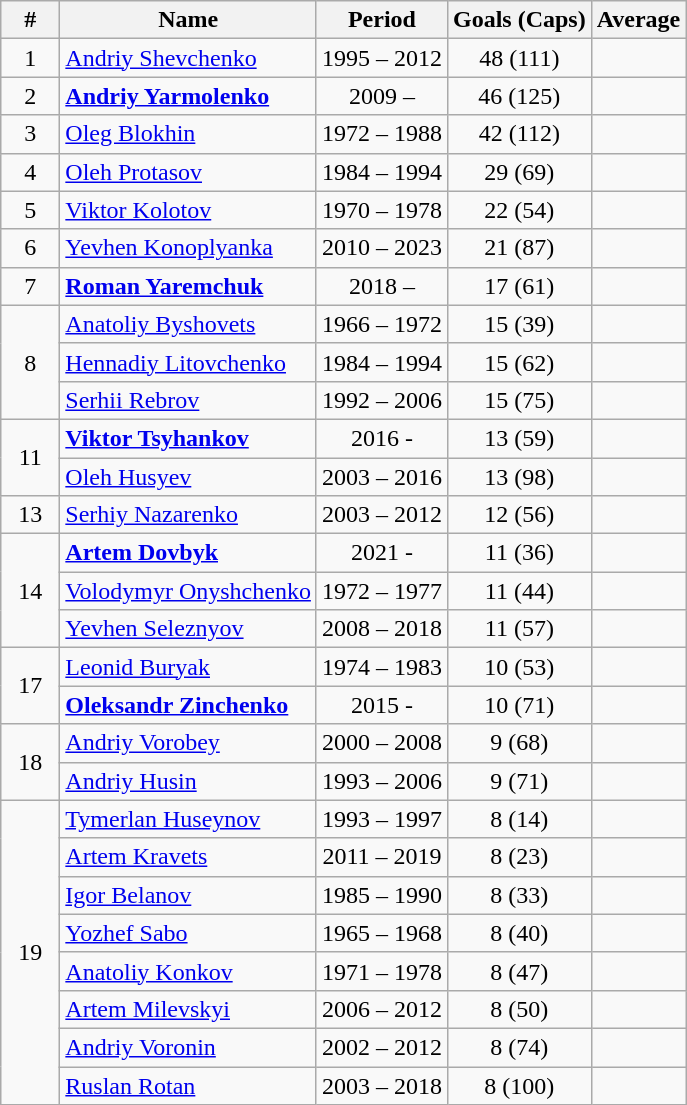<table class="wikitable sortable" style="text-align: center;">
<tr>
<th style="width:2em">#</th>
<th>Name</th>
<th>Period</th>
<th>Goals (Caps)</th>
<th>Average</th>
</tr>
<tr>
<td>1</td>
<td style="text-align:left;"><a href='#'>Andriy Shevchenko</a></td>
<td>1995 – 2012</td>
<td>48 (111)</td>
<td></td>
</tr>
<tr>
<td>2</td>
<td style="text-align:left;"><strong><a href='#'>Andriy Yarmolenko</a></strong></td>
<td>2009 –</td>
<td>46 (125)</td>
<td></td>
</tr>
<tr>
<td>3</td>
<td style="text-align:left;"><a href='#'>Oleg Blokhin</a></td>
<td>1972 – 1988</td>
<td>42 (112)</td>
<td></td>
</tr>
<tr>
<td>4</td>
<td style="text-align:left;"><a href='#'>Oleh Protasov</a></td>
<td>1984 – 1994</td>
<td>29 (69)</td>
<td></td>
</tr>
<tr>
<td>5</td>
<td style="text-align:left;"><a href='#'>Viktor Kolotov</a></td>
<td>1970 – 1978</td>
<td>22 (54)</td>
<td></td>
</tr>
<tr>
<td>6</td>
<td style="text-align:left;"><a href='#'>Yevhen Konoplyanka</a></td>
<td>2010 – 2023</td>
<td>21 (87)</td>
<td></td>
</tr>
<tr>
<td>7</td>
<td style="text-align:left;"><strong><a href='#'>Roman Yaremchuk</a></strong></td>
<td>2018 –</td>
<td>17 (61)</td>
<td></td>
</tr>
<tr>
<td rowspan="3">8</td>
<td style="text-align:left;"><a href='#'>Anatoliy Byshovets</a></td>
<td>1966 – 1972</td>
<td>15 (39)</td>
<td></td>
</tr>
<tr>
<td style="text-align:left;"><a href='#'>Hennadiy Litovchenko</a></td>
<td>1984 – 1994</td>
<td>15 (62)</td>
<td></td>
</tr>
<tr>
<td style="text-align:left;"><a href='#'>Serhii Rebrov</a></td>
<td>1992 – 2006</td>
<td>15 (75)</td>
<td></td>
</tr>
<tr>
<td rowspan="2">11</td>
<td style="text-align:left;"><strong><a href='#'>Viktor Tsyhankov</a></strong></td>
<td>2016 -</td>
<td>13 (59)</td>
<td></td>
</tr>
<tr>
<td style="text-align:left;"><a href='#'>Oleh Husyev</a></td>
<td>2003 – 2016</td>
<td>13 (98)</td>
<td></td>
</tr>
<tr>
<td>13</td>
<td style="text-align:left;"><a href='#'>Serhiy Nazarenko</a></td>
<td>2003 – 2012</td>
<td>12 (56)</td>
<td></td>
</tr>
<tr>
<td rowspan="3">14</td>
<td style="text-align:left;"><strong><a href='#'>Artem Dovbyk</a></strong></td>
<td>2021 -</td>
<td>11 (36)</td>
<td></td>
</tr>
<tr>
<td style="text-align:left;"><a href='#'>Volodymyr Onyshchenko</a></td>
<td>1972 – 1977</td>
<td>11 (44)</td>
<td></td>
</tr>
<tr>
<td style="text-align:left;"><a href='#'>Yevhen Seleznyov</a></td>
<td>2008 – 2018</td>
<td>11 (57)</td>
<td></td>
</tr>
<tr>
<td rowspan="2">17</td>
<td style="text-align:left;"><a href='#'>Leonid Buryak</a></td>
<td>1974 – 1983</td>
<td>10 (53)</td>
<td></td>
</tr>
<tr>
<td style="text-align:left;"><strong><a href='#'>Oleksandr Zinchenko</a></strong></td>
<td>2015 -</td>
<td>10 (71)</td>
<td></td>
</tr>
<tr>
<td rowspan="2">18</td>
<td style="text-align:left;"><a href='#'>Andriy Vorobey</a></td>
<td>2000 – 2008</td>
<td>9 (68)</td>
<td></td>
</tr>
<tr>
<td style="text-align:left;"><a href='#'>Andriy Husin</a></td>
<td>1993 – 2006</td>
<td>9 (71)</td>
<td></td>
</tr>
<tr>
<td rowspan="8">19</td>
<td style="text-align:left;"><a href='#'>Tymerlan Huseynov</a></td>
<td>1993 – 1997</td>
<td>8 (14)</td>
<td></td>
</tr>
<tr>
<td style="text-align:left;"><a href='#'>Artem Kravets</a></td>
<td>2011 – 2019</td>
<td>8 (23)</td>
<td></td>
</tr>
<tr>
<td style="text-align:left;"><a href='#'>Igor Belanov</a></td>
<td>1985 – 1990</td>
<td>8 (33)</td>
<td></td>
</tr>
<tr>
<td style="text-align:left;"><a href='#'>Yozhef Sabo</a></td>
<td>1965 – 1968</td>
<td>8 (40)</td>
<td></td>
</tr>
<tr>
<td style="text-align:left;"><a href='#'>Anatoliy Konkov</a></td>
<td>1971 – 1978</td>
<td>8 (47)</td>
<td></td>
</tr>
<tr>
<td style="text-align:left;"><a href='#'>Artem Milevskyi</a></td>
<td>2006 – 2012</td>
<td>8 (50)</td>
<td></td>
</tr>
<tr>
<td style="text-align:left;"><a href='#'>Andriy Voronin</a></td>
<td>2002 – 2012</td>
<td>8 (74)</td>
<td></td>
</tr>
<tr>
<td style="text-align:left;"><a href='#'>Ruslan Rotan</a></td>
<td>2003 – 2018</td>
<td>8 (100)</td>
<td></td>
</tr>
</table>
